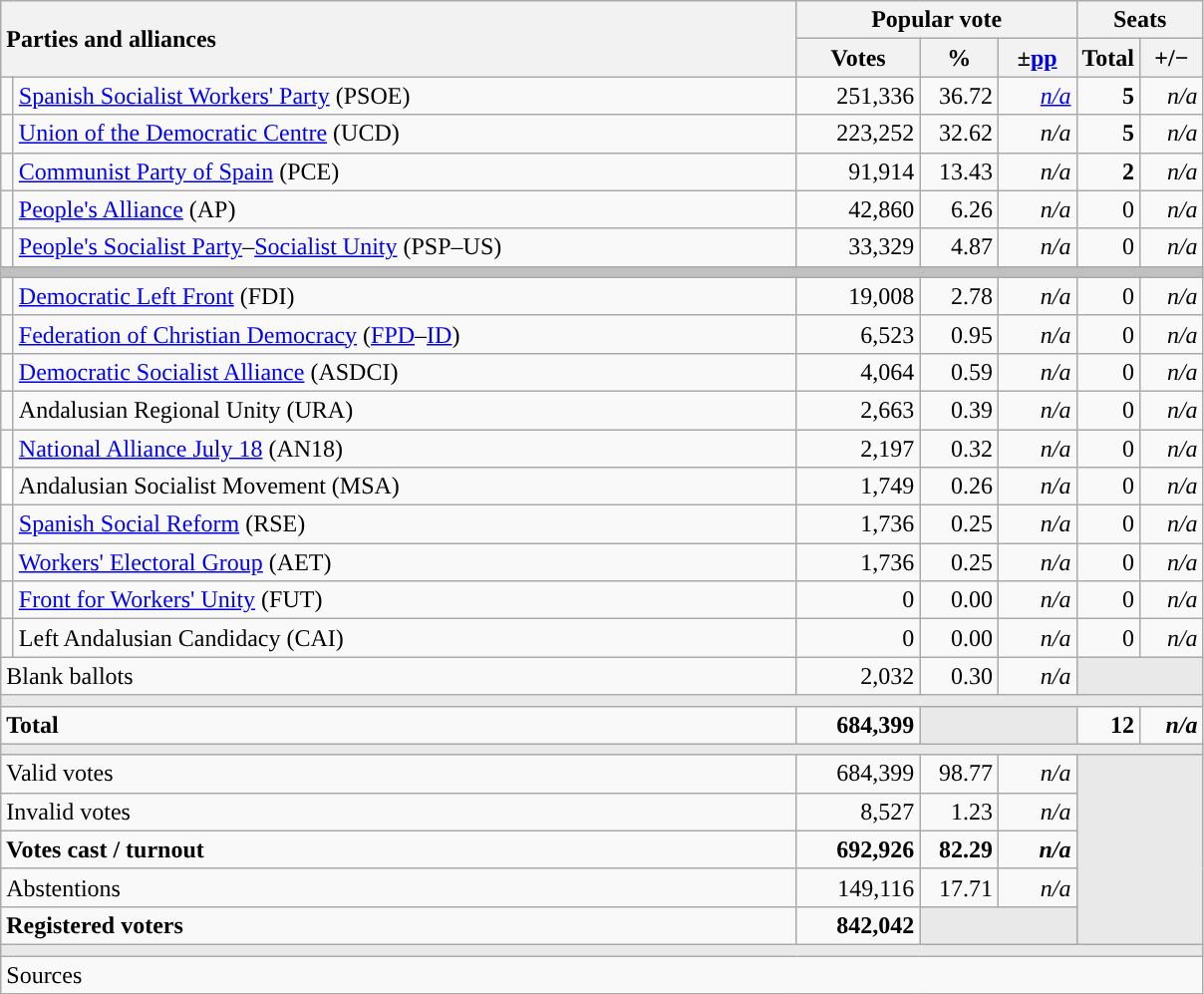<table class="wikitable" style="text-align:right;">
<tr>
<th style="text-align:left;" rowspan="2" colspan="2" width="525">Parties and alliances</th>
<th colspan="3">Popular vote</th>
<th colspan="2">Seats</th>
</tr>
<tr>
<th width="75">Votes</th>
<th width="45">%</th>
<th width="45">±<a href='#'>pp</a></th>
<th width="35">Total</th>
<th width="35">+/−</th>
</tr>
<tr>
<td width="1" style="color:inherit;background:"></td>
<td align="left"><a href='#'>Spanish Socialist Workers' Party</a> (PSOE)</td>
<td>251,336</td>
<td>36.72</td>
<td><em><a href='#'>n/a</a></em></td>
<td><strong>5</strong></td>
<td><em>n/a</em></td>
</tr>
<tr>
<td style="color:inherit;background:"></td>
<td align="left"><a href='#'>Union of the Democratic Centre</a> (UCD)</td>
<td>223,252</td>
<td>32.62</td>
<td><em>n/a</em></td>
<td><strong>5</strong></td>
<td><em>n/a</em></td>
</tr>
<tr>
<td style="color:inherit;background:"></td>
<td align="left"><a href='#'>Communist Party of Spain</a> (PCE)</td>
<td>91,914</td>
<td>13.43</td>
<td><em>n/a</em></td>
<td><strong>2</strong></td>
<td><em>n/a</em></td>
</tr>
<tr>
<td style="color:inherit;background:"></td>
<td align="left"><a href='#'>People's Alliance</a> (AP)</td>
<td>42,860</td>
<td>6.26</td>
<td><em>n/a</em></td>
<td>0</td>
<td><em>n/a</em></td>
</tr>
<tr>
<td style="color:inherit;background:"></td>
<td align="left"><a href='#'>People's Socialist Party</a>–<a href='#'>Socialist Unity</a> (PSP–US)</td>
<td>33,329</td>
<td>4.87</td>
<td><em>n/a</em></td>
<td>0</td>
<td><em>n/a</em></td>
</tr>
<tr>
<td colspan="7" bgcolor="#C0C0C0"></td>
</tr>
<tr>
<td style="color:inherit;background:"></td>
<td align="left"><a href='#'>Democratic Left Front</a> (FDI)</td>
<td>19,008</td>
<td>2.78</td>
<td><em>n/a</em></td>
<td>0</td>
<td><em>n/a</em></td>
</tr>
<tr>
<td style="color:inherit;background:"></td>
<td align="left"><a href='#'>Federation of Christian Democracy</a> (<a href='#'>FPD</a>–<a href='#'>ID</a>)</td>
<td>6,523</td>
<td>0.95</td>
<td><em>n/a</em></td>
<td>0</td>
<td><em>n/a</em></td>
</tr>
<tr>
<td style="color:inherit;background:"></td>
<td align="left"><a href='#'>Democratic Socialist Alliance</a> (ASDCI)</td>
<td>4,064</td>
<td>0.59</td>
<td><em>n/a</em></td>
<td>0</td>
<td><em>n/a</em></td>
</tr>
<tr>
<td style="color:inherit;background:"></td>
<td align="left">Andalusian Regional Unity (URA)</td>
<td>2,663</td>
<td>0.39</td>
<td><em>n/a</em></td>
<td>0</td>
<td><em>n/a</em></td>
</tr>
<tr>
<td style="color:inherit;background:"></td>
<td align="left"><a href='#'>National Alliance July 18</a> (AN18)</td>
<td>2,197</td>
<td>0.32</td>
<td><em>n/a</em></td>
<td>0</td>
<td><em>n/a</em></td>
</tr>
<tr>
<td bgcolor="white"></td>
<td align="left">Andalusian Socialist Movement (MSA)</td>
<td>1,749</td>
<td>0.26</td>
<td><em>n/a</em></td>
<td>0</td>
<td><em>n/a</em></td>
</tr>
<tr>
<td style="color:inherit;background:"></td>
<td align="left"><a href='#'>Spanish Social Reform</a> (RSE)</td>
<td>1,736</td>
<td>0.25</td>
<td><em>n/a</em></td>
<td>0</td>
<td><em>n/a</em></td>
</tr>
<tr>
<td style="color:inherit;background:"></td>
<td align="left"><a href='#'>Workers' Electoral Group</a> (AET)</td>
<td>1,736</td>
<td>0.25</td>
<td><em>n/a</em></td>
<td>0</td>
<td><em>n/a</em></td>
</tr>
<tr>
<td style="color:inherit;background:"></td>
<td align="left"><a href='#'>Front for Workers' Unity</a> (FUT)</td>
<td>0</td>
<td>0.00</td>
<td><em>n/a</em></td>
<td>0</td>
<td><em>n/a</em></td>
</tr>
<tr>
<td style="color:inherit;background:"></td>
<td align="left">Left Andalusian Candidacy (CAI)</td>
<td>0</td>
<td>0.00</td>
<td><em>n/a</em></td>
<td>0</td>
<td><em>n/a</em></td>
</tr>
<tr>
<td align="left" colspan="2">Blank ballots</td>
<td>2,032</td>
<td>0.30</td>
<td><em>n/a</em></td>
<td bgcolor="#E9E9E9" colspan="2"></td>
</tr>
<tr>
<td colspan="7" bgcolor="#E9E9E9"></td>
</tr>
<tr style="font-weight:bold;">
<td align="left" colspan="2">Total</td>
<td>684,399</td>
<td bgcolor="#E9E9E9" colspan="2"></td>
<td>12</td>
<td><em>n/a</em></td>
</tr>
<tr>
<td colspan="7" bgcolor="#E9E9E9"></td>
</tr>
<tr>
<td align="left" colspan="2">Valid votes</td>
<td>684,399</td>
<td>98.77</td>
<td><em>n/a</em></td>
<td bgcolor="#E9E9E9" colspan="2" rowspan="5"></td>
</tr>
<tr>
<td align="left" colspan="2">Invalid votes</td>
<td>8,527</td>
<td>1.23</td>
<td><em>n/a</em></td>
</tr>
<tr style="font-weight:bold;">
<td align="left" colspan="2">Votes cast / turnout</td>
<td>692,926</td>
<td>82.29</td>
<td><em>n/a</em></td>
</tr>
<tr>
<td align="left" colspan="2">Abstentions</td>
<td>149,116</td>
<td>17.71</td>
<td><em>n/a</em></td>
</tr>
<tr style="font-weight:bold;">
<td align="left" colspan="2">Registered voters</td>
<td>842,042</td>
<td bgcolor="#E9E9E9" colspan="2"></td>
</tr>
<tr>
<td colspan="7" bgcolor="#E9E9E9"></td>
</tr>
<tr>
<td align="left" colspan="7">Sources</td>
</tr>
</table>
